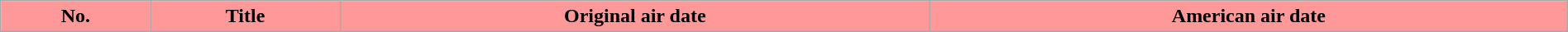<table class="wikitable plainrowheaders" style="width:100%; background:#fff;">
<tr>
<th style="background:#f99;">No.</th>
<th style="background:#f99;">Title</th>
<th style="background:#f99;">Original air date</th>
<th style="background:#f99;">American air date<br>











</th>
</tr>
</table>
